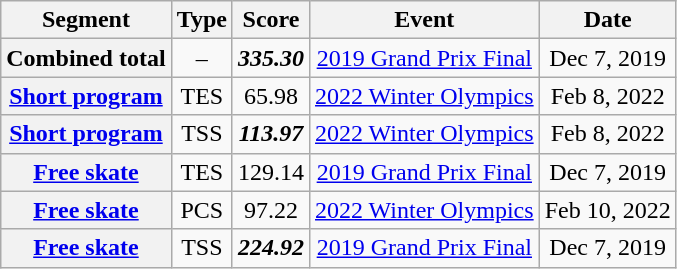<table class="wikitable plainrowheaders" style="text-align:center">
<tr>
<th scope=col>Segment</th>
<th scope=col>Type</th>
<th scope=col>Score</th>
<th scope=col>Event</th>
<th scope=col>Date</th>
</tr>
<tr>
<th scope=row>Combined total</th>
<td>–</td>
<td><strong><em>335.30</em></strong></td>
<td><a href='#'>2019 Grand Prix Final</a></td>
<td>Dec 7, 2019</td>
</tr>
<tr>
<th scope=row><a href='#'>Short program</a></th>
<td>TES</td>
<td>65.98</td>
<td><a href='#'>2022 Winter Olympics</a></td>
<td>Feb 8, 2022</td>
</tr>
<tr>
<th scope=row><a href='#'>Short program</a></th>
<td>TSS</td>
<td><strong><em>113.97</em></strong></td>
<td><a href='#'>2022 Winter Olympics</a></td>
<td>Feb 8, 2022</td>
</tr>
<tr>
<th scope=row><a href='#'>Free skate</a></th>
<td>TES</td>
<td>129.14</td>
<td><a href='#'>2019 Grand Prix Final</a></td>
<td>Dec 7, 2019</td>
</tr>
<tr>
<th scope=row><a href='#'>Free skate</a></th>
<td>PCS</td>
<td>97.22</td>
<td><a href='#'>2022 Winter Olympics</a></td>
<td>Feb 10, 2022</td>
</tr>
<tr>
<th scope=row><a href='#'>Free skate</a></th>
<td>TSS</td>
<td><strong><em>224.92</em></strong></td>
<td><a href='#'>2019 Grand Prix Final</a></td>
<td>Dec 7, 2019</td>
</tr>
</table>
